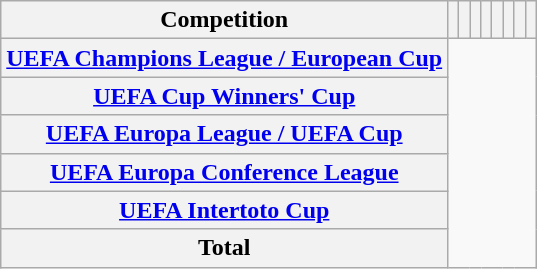<table class="wikitable unsortable plainrowheaders" style="text-align:center">
<tr>
<th scope="col">Competition</th>
<th scope="col"></th>
<th scope="col"></th>
<th scope="col"></th>
<th scope="col"></th>
<th scope="col"></th>
<th scope="col"></th>
<th scope="col"></th>
<th scope="col"></th>
</tr>
<tr>
<th scope="row" align=left><a href='#'>UEFA Champions League / European Cup</a><br></th>
</tr>
<tr>
<th scope="row" align=left><a href='#'>UEFA Cup Winners' Cup</a><br></th>
</tr>
<tr>
<th scope="row" align=left><a href='#'>UEFA Europa League / UEFA Cup</a><br></th>
</tr>
<tr>
<th scope="row" align=left><a href='#'>UEFA Europa Conference League</a><br></th>
</tr>
<tr>
<th scope="row" align=left><a href='#'>UEFA Intertoto Cup</a><br></th>
</tr>
<tr>
<th>Total<br></th>
</tr>
</table>
